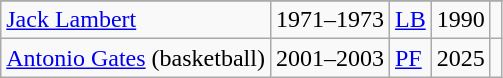<table class="wikitable" style="text-align:left;">
<tr>
</tr>
<tr>
<td><a href='#'>Jack Lambert</a></td>
<td>1971–1973</td>
<td><a href='#'>LB</a></td>
<td>1990</td>
<td></td>
</tr>
<tr>
<td><a href='#'>Antonio Gates</a> (basketball)</td>
<td>2001–2003</td>
<td><a href='#'>PF</a></td>
<td>2025</td>
<td></td>
</tr>
</table>
